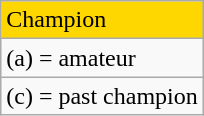<table class="wikitable">
<tr style="background:gold">
<td>Champion</td>
</tr>
<tr>
<td>(a) = amateur</td>
</tr>
<tr>
<td>(c) = past champion</td>
</tr>
</table>
